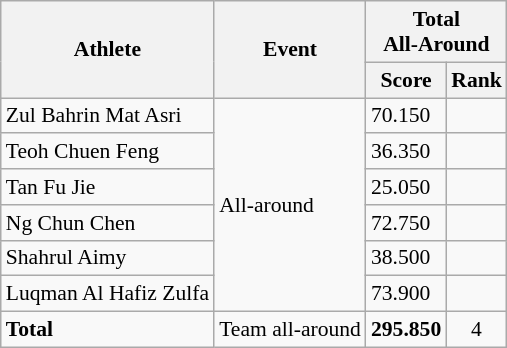<table class="wikitable" style="font-size: 90%">
<tr>
<th rowspan="2">Athlete</th>
<th rowspan="2">Event</th>
<th colspan="2">Total<br>All-Around</th>
</tr>
<tr>
<th>Score</th>
<th>Rank</th>
</tr>
<tr>
<td>Zul Bahrin Mat Asri</td>
<td rowspan="6">All-around</td>
<td>70.150</td>
<td align="center"></td>
</tr>
<tr>
<td>Teoh Chuen Feng</td>
<td>36.350</td>
<td align="center"></td>
</tr>
<tr>
<td>Tan Fu Jie</td>
<td>25.050</td>
<td align="center"></td>
</tr>
<tr>
<td>Ng Chun Chen</td>
<td>72.750</td>
<td align="center"></td>
</tr>
<tr>
<td>Shahrul Aimy</td>
<td>38.500</td>
<td align="center"></td>
</tr>
<tr>
<td>Luqman Al Hafiz Zulfa</td>
<td>73.900</td>
<td align="center"></td>
</tr>
<tr>
<td><strong>Total</strong></td>
<td>Team all-around</td>
<td><strong>295.850</strong></td>
<td align="center">4</td>
</tr>
</table>
